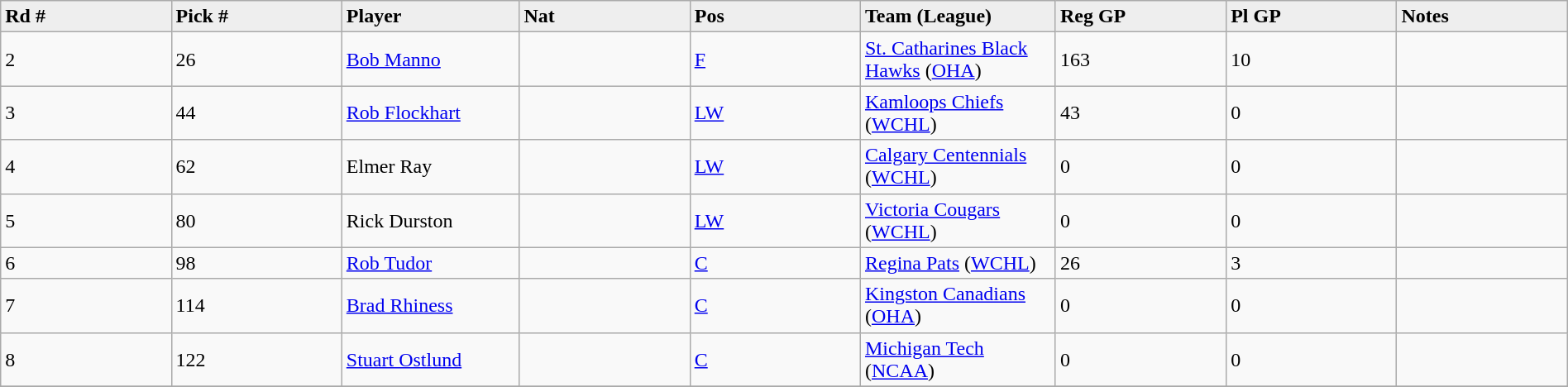<table class="wikitable" style="width: 100%">
<tr>
<td width="5%"; bgcolor="#eeeeee"><strong>Rd #</strong></td>
<td width="5%"; bgcolor="#eeeeee"><strong>Pick #</strong></td>
<td width="5%"; bgcolor="#eeeeee"><strong>Player</strong></td>
<td width="5%"; bgcolor="#eeeeee"><strong>Nat</strong></td>
<td width="5%"; bgcolor="#eeeeee"><strong>Pos</strong></td>
<td width="5%"; bgcolor="#eeeeee"><strong>Team (League)</strong></td>
<td width="5%"; bgcolor="#eeeeee"><strong>Reg GP</strong></td>
<td width="5%"; bgcolor="#eeeeee"><strong>Pl GP</strong></td>
<td width="5%"; bgcolor="#eeeeee"><strong>Notes</strong></td>
</tr>
<tr>
<td>2</td>
<td>26</td>
<td><a href='#'>Bob Manno</a></td>
<td></td>
<td><a href='#'>F</a></td>
<td><a href='#'>St. Catharines Black Hawks</a> (<a href='#'>OHA</a>)</td>
<td>163</td>
<td>10</td>
<td></td>
</tr>
<tr>
<td>3</td>
<td>44</td>
<td><a href='#'>Rob Flockhart</a></td>
<td></td>
<td><a href='#'>LW</a></td>
<td><a href='#'>Kamloops Chiefs</a> (<a href='#'>WCHL</a>)</td>
<td>43</td>
<td>0</td>
<td></td>
</tr>
<tr>
<td>4</td>
<td>62</td>
<td>Elmer Ray</td>
<td></td>
<td><a href='#'>LW</a></td>
<td><a href='#'>Calgary Centennials</a> (<a href='#'>WCHL</a>)</td>
<td>0</td>
<td>0</td>
<td></td>
</tr>
<tr>
<td>5</td>
<td>80</td>
<td>Rick Durston</td>
<td></td>
<td><a href='#'>LW</a></td>
<td><a href='#'>Victoria Cougars</a> (<a href='#'>WCHL</a>)</td>
<td>0</td>
<td>0</td>
<td></td>
</tr>
<tr>
<td>6</td>
<td>98</td>
<td><a href='#'>Rob Tudor</a></td>
<td></td>
<td><a href='#'>C</a></td>
<td><a href='#'>Regina Pats</a> (<a href='#'>WCHL</a>)</td>
<td>26</td>
<td>3</td>
<td></td>
</tr>
<tr>
<td>7</td>
<td>114</td>
<td><a href='#'>Brad Rhiness</a></td>
<td></td>
<td><a href='#'>C</a></td>
<td><a href='#'>Kingston Canadians</a> (<a href='#'>OHA</a>)</td>
<td>0</td>
<td>0</td>
<td></td>
</tr>
<tr>
<td>8</td>
<td>122</td>
<td><a href='#'>Stuart Ostlund</a></td>
<td></td>
<td><a href='#'>C</a></td>
<td><a href='#'>Michigan Tech</a> (<a href='#'>NCAA</a>)</td>
<td>0</td>
<td>0</td>
<td></td>
</tr>
<tr>
</tr>
</table>
